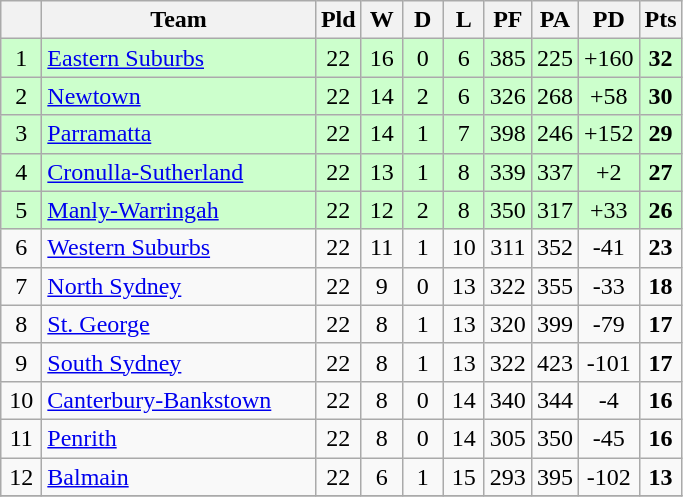<table class="wikitable" style="text-align:center;">
<tr>
<th width=20 abbr="Position×"></th>
<th width=175>Team</th>
<th width=20 abbr="Played">Pld</th>
<th width=20 abbr="Won">W</th>
<th width=20 abbr="Drawn">D</th>
<th width=20 abbr="Lost">L</th>
<th width=20 abbr="Points for">PF</th>
<th width=20 abbr="Points against">PA</th>
<th width=20 abbr="Points difference">PD</th>
<th width=20 abbr="Points">Pts</th>
</tr>
<tr style="background: #ccffcc;">
<td>1</td>
<td style="text-align:left;"> <a href='#'>Eastern Suburbs</a></td>
<td>22</td>
<td>16</td>
<td>0</td>
<td>6</td>
<td>385</td>
<td>225</td>
<td>+160</td>
<td><strong>32</strong></td>
</tr>
<tr style="background: #ccffcc;">
<td>2</td>
<td style="text-align:left;"> <a href='#'>Newtown</a></td>
<td>22</td>
<td>14</td>
<td>2</td>
<td>6</td>
<td>326</td>
<td>268</td>
<td>+58</td>
<td><strong>30</strong></td>
</tr>
<tr style="background: #ccffcc;">
<td>3</td>
<td style="text-align:left;"> <a href='#'>Parramatta</a></td>
<td>22</td>
<td>14</td>
<td>1</td>
<td>7</td>
<td>398</td>
<td>246</td>
<td>+152</td>
<td><strong>29</strong></td>
</tr>
<tr style="background: #ccffcc;">
<td>4</td>
<td style="text-align:left;"> <a href='#'>Cronulla-Sutherland</a></td>
<td>22</td>
<td>13</td>
<td>1</td>
<td>8</td>
<td>339</td>
<td>337</td>
<td>+2</td>
<td><strong>27</strong></td>
</tr>
<tr style="background: #ccffcc;">
<td>5</td>
<td style="text-align:left;"> <a href='#'>Manly-Warringah</a></td>
<td>22</td>
<td>12</td>
<td>2</td>
<td>8</td>
<td>350</td>
<td>317</td>
<td>+33</td>
<td><strong>26</strong></td>
</tr>
<tr>
<td>6</td>
<td style="text-align:left;"> <a href='#'>Western Suburbs</a></td>
<td>22</td>
<td>11</td>
<td>1</td>
<td>10</td>
<td>311</td>
<td>352</td>
<td>-41</td>
<td><strong>23</strong></td>
</tr>
<tr>
<td>7</td>
<td style="text-align:left;"> <a href='#'>North Sydney</a></td>
<td>22</td>
<td>9</td>
<td>0</td>
<td>13</td>
<td>322</td>
<td>355</td>
<td>-33</td>
<td><strong>18</strong></td>
</tr>
<tr>
<td>8</td>
<td style="text-align:left;"> <a href='#'>St. George</a></td>
<td>22</td>
<td>8</td>
<td>1</td>
<td>13</td>
<td>320</td>
<td>399</td>
<td>-79</td>
<td><strong>17</strong></td>
</tr>
<tr>
<td>9</td>
<td style="text-align:left;"> <a href='#'>South Sydney</a></td>
<td>22</td>
<td>8</td>
<td>1</td>
<td>13</td>
<td>322</td>
<td>423</td>
<td>-101</td>
<td><strong>17</strong></td>
</tr>
<tr>
<td>10</td>
<td style="text-align:left;"> <a href='#'>Canterbury-Bankstown</a></td>
<td>22</td>
<td>8</td>
<td>0</td>
<td>14</td>
<td>340</td>
<td>344</td>
<td>-4</td>
<td><strong>16</strong></td>
</tr>
<tr>
<td>11</td>
<td style="text-align:left;"> <a href='#'>Penrith</a></td>
<td>22</td>
<td>8</td>
<td>0</td>
<td>14</td>
<td>305</td>
<td>350</td>
<td>-45</td>
<td><strong>16</strong></td>
</tr>
<tr>
<td>12</td>
<td style="text-align:left;"> <a href='#'>Balmain</a></td>
<td>22</td>
<td>6</td>
<td>1</td>
<td>15</td>
<td>293</td>
<td>395</td>
<td>-102</td>
<td><strong>13</strong></td>
</tr>
<tr>
</tr>
</table>
